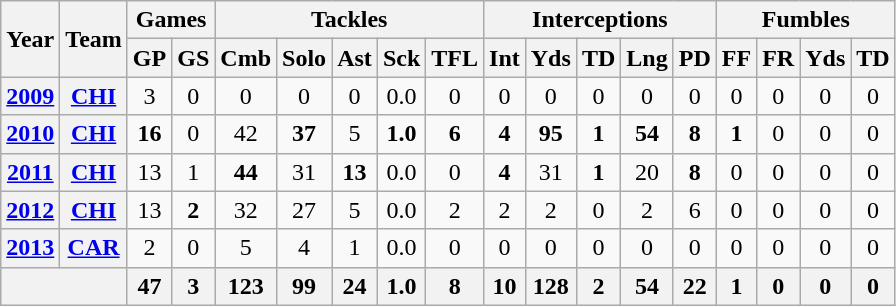<table class="wikitable" style="text-align:center">
<tr>
<th rowspan="2">Year</th>
<th rowspan="2">Team</th>
<th colspan="2">Games</th>
<th colspan="5">Tackles</th>
<th colspan="5">Interceptions</th>
<th colspan="4">Fumbles</th>
</tr>
<tr>
<th>GP</th>
<th>GS</th>
<th>Cmb</th>
<th>Solo</th>
<th>Ast</th>
<th>Sck</th>
<th>TFL</th>
<th>Int</th>
<th>Yds</th>
<th>TD</th>
<th>Lng</th>
<th>PD</th>
<th>FF</th>
<th>FR</th>
<th>Yds</th>
<th>TD</th>
</tr>
<tr>
<th><a href='#'>2009</a></th>
<th><a href='#'>CHI</a></th>
<td>3</td>
<td>0</td>
<td>0</td>
<td>0</td>
<td>0</td>
<td>0.0</td>
<td>0</td>
<td>0</td>
<td>0</td>
<td>0</td>
<td>0</td>
<td>0</td>
<td>0</td>
<td>0</td>
<td>0</td>
<td>0</td>
</tr>
<tr>
<th><a href='#'>2010</a></th>
<th><a href='#'>CHI</a></th>
<td><strong>16</strong></td>
<td>0</td>
<td>42</td>
<td><strong>37</strong></td>
<td>5</td>
<td><strong>1.0</strong></td>
<td><strong>6</strong></td>
<td><strong>4</strong></td>
<td><strong>95</strong></td>
<td><strong>1</strong></td>
<td><strong>54</strong></td>
<td><strong>8</strong></td>
<td><strong>1</strong></td>
<td>0</td>
<td>0</td>
<td>0</td>
</tr>
<tr>
<th><a href='#'>2011</a></th>
<th><a href='#'>CHI</a></th>
<td>13</td>
<td>1</td>
<td><strong>44</strong></td>
<td>31</td>
<td><strong>13</strong></td>
<td>0.0</td>
<td>0</td>
<td><strong>4</strong></td>
<td>31</td>
<td><strong>1</strong></td>
<td>20</td>
<td><strong>8</strong></td>
<td>0</td>
<td>0</td>
<td>0</td>
<td>0</td>
</tr>
<tr>
<th><a href='#'>2012</a></th>
<th><a href='#'>CHI</a></th>
<td>13</td>
<td><strong>2</strong></td>
<td>32</td>
<td>27</td>
<td>5</td>
<td>0.0</td>
<td>2</td>
<td>2</td>
<td>2</td>
<td>0</td>
<td>2</td>
<td>6</td>
<td>0</td>
<td>0</td>
<td>0</td>
<td>0</td>
</tr>
<tr>
<th><a href='#'>2013</a></th>
<th><a href='#'>CAR</a></th>
<td>2</td>
<td>0</td>
<td>5</td>
<td>4</td>
<td>1</td>
<td>0.0</td>
<td>0</td>
<td>0</td>
<td>0</td>
<td>0</td>
<td>0</td>
<td>0</td>
<td>0</td>
<td>0</td>
<td>0</td>
<td>0</td>
</tr>
<tr>
<th colspan="2"></th>
<th>47</th>
<th>3</th>
<th>123</th>
<th>99</th>
<th>24</th>
<th>1.0</th>
<th>8</th>
<th>10</th>
<th>128</th>
<th>2</th>
<th>54</th>
<th>22</th>
<th>1</th>
<th>0</th>
<th>0</th>
<th>0</th>
</tr>
</table>
